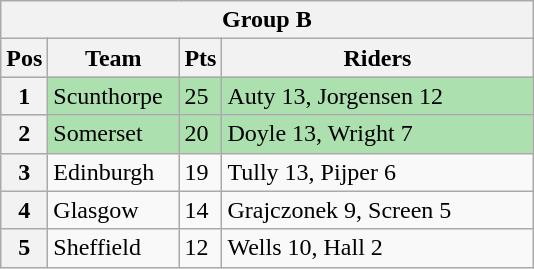<table class="wikitable">
<tr>
<th colspan="4">Group B</th>
</tr>
<tr>
<th width=20>Pos</th>
<th width=80>Team</th>
<th width=20>Pts</th>
<th width=200>Riders</th>
</tr>
<tr style="background:#ACE1AF;">
<th>1</th>
<td>Scunthorpe</td>
<td>25</td>
<td>Auty 13, Jorgensen 12</td>
</tr>
<tr style="background:#ACE1AF;">
<th>2</th>
<td>Somerset</td>
<td>20</td>
<td>Doyle 13, Wright 7</td>
</tr>
<tr>
<th>3</th>
<td>Edinburgh</td>
<td>19</td>
<td>Tully 13, Pijper 6</td>
</tr>
<tr>
<th>4</th>
<td>Glasgow</td>
<td>14</td>
<td>Grajczonek 9, Screen 5</td>
</tr>
<tr>
<th>5</th>
<td>Sheffield</td>
<td>12</td>
<td>Wells 10, Hall 2</td>
</tr>
</table>
